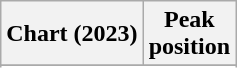<table class="wikitable sortable plainrowheaders">
<tr>
<th>Chart (2023)</th>
<th>Peak<br>position</th>
</tr>
<tr>
</tr>
<tr>
</tr>
<tr>
</tr>
</table>
